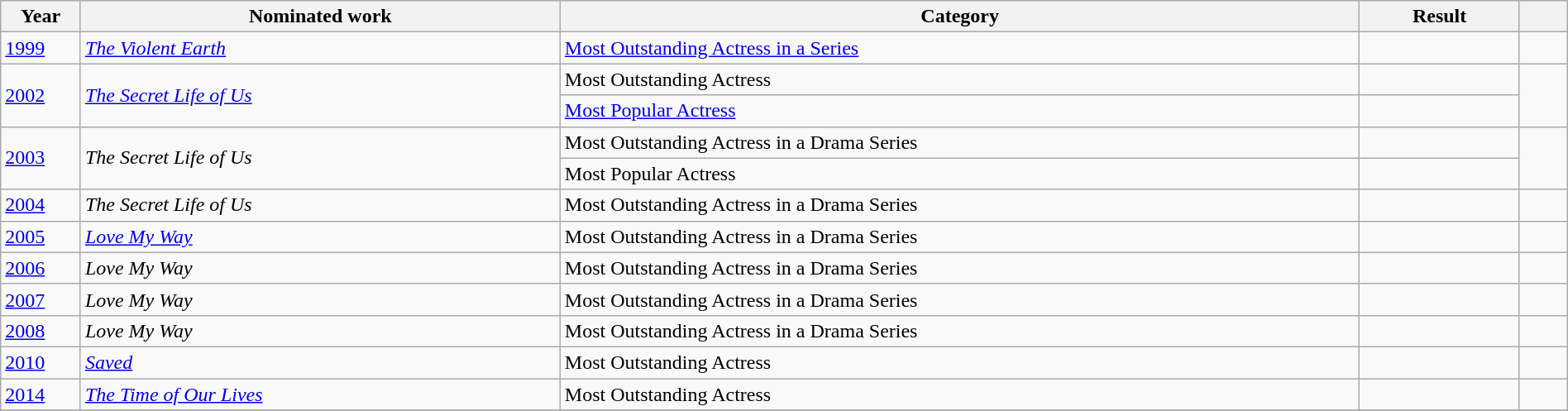<table class="wikitable" style="width:100%;">
<tr>
<th width=5%>Year</th>
<th style="width:30%;">Nominated work</th>
<th style="width:50%;">Category</th>
<th style="width:10%;">Result</th>
<th width=3%></th>
</tr>
<tr>
<td><a href='#'>1999</a></td>
<td><em><a href='#'>The Violent Earth</a></em></td>
<td><a href='#'>Most Outstanding Actress in a Series</a></td>
<td></td>
<td></td>
</tr>
<tr>
<td rowspan="2"><a href='#'>2002</a></td>
<td rowspan="2"><em><a href='#'>The Secret Life of Us</a></em></td>
<td>Most Outstanding Actress</td>
<td></td>
<td rowspan="2"></td>
</tr>
<tr>
<td><a href='#'>Most Popular Actress</a></td>
<td></td>
</tr>
<tr>
<td rowspan="2"><a href='#'>2003</a></td>
<td rowspan="2"><em>The Secret Life of Us</em></td>
<td>Most Outstanding Actress in a Drama Series</td>
<td></td>
<td rowspan="2"></td>
</tr>
<tr>
<td>Most Popular Actress</td>
<td></td>
</tr>
<tr>
<td><a href='#'>2004</a></td>
<td><em>The Secret Life of Us</em></td>
<td>Most Outstanding Actress in a Drama Series</td>
<td></td>
<td></td>
</tr>
<tr>
<td><a href='#'>2005</a></td>
<td><em><a href='#'>Love My Way</a></em></td>
<td>Most Outstanding Actress in a Drama Series</td>
<td></td>
<td></td>
</tr>
<tr>
<td><a href='#'>2006</a></td>
<td><em>Love My Way</em></td>
<td>Most Outstanding Actress in a Drama Series</td>
<td></td>
<td></td>
</tr>
<tr>
<td><a href='#'>2007</a></td>
<td><em>Love My Way</em></td>
<td>Most Outstanding Actress in a Drama Series</td>
<td></td>
<td></td>
</tr>
<tr>
<td><a href='#'>2008</a></td>
<td><em>Love My Way</em></td>
<td>Most Outstanding Actress in a Drama Series</td>
<td></td>
<td></td>
</tr>
<tr>
<td><a href='#'>2010</a></td>
<td><em><a href='#'>Saved</a></em></td>
<td>Most Outstanding Actress</td>
<td></td>
<td></td>
</tr>
<tr>
<td><a href='#'>2014</a></td>
<td><em><a href='#'>The Time of Our Lives</a></em></td>
<td>Most Outstanding Actress</td>
<td></td>
<td></td>
</tr>
<tr>
</tr>
</table>
